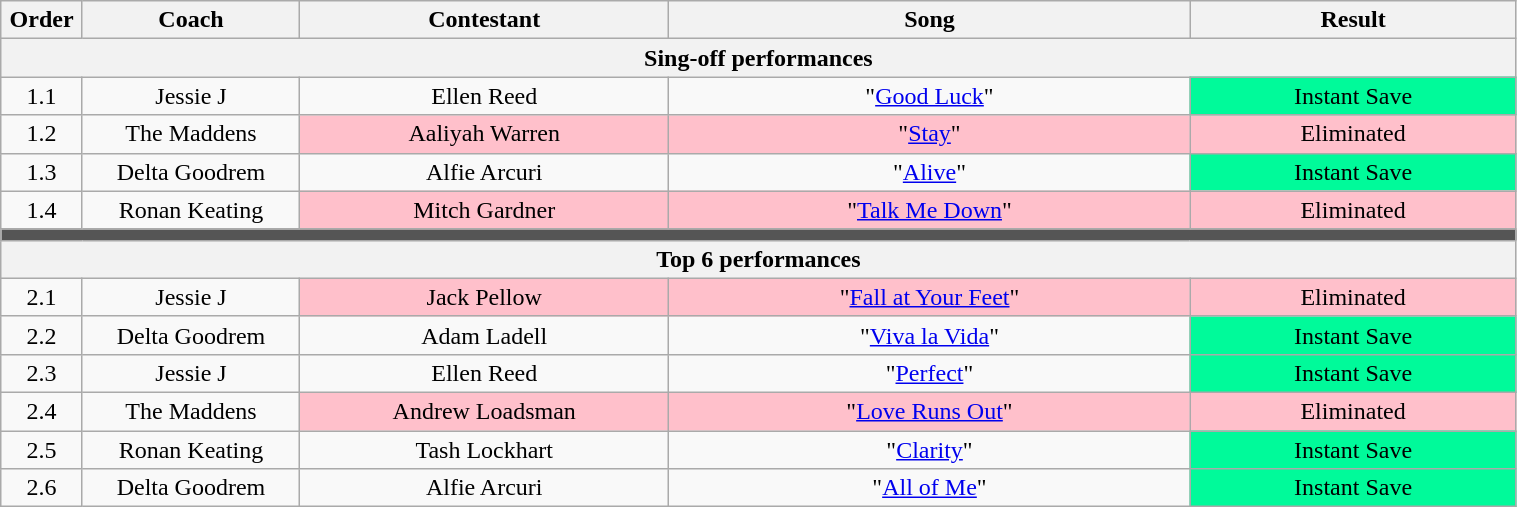<table class="wikitable" style="text-align:center; width:80%;">
<tr>
<th width="1%">Order</th>
<th width="10%">Coach</th>
<th width="17%">Contestant</th>
<th width="24%">Song</th>
<th width="15%">Result</th>
</tr>
<tr>
<th colspan="5">Sing-off performances</th>
</tr>
<tr>
<td>1.1</td>
<td>Jessie J</td>
<td>Ellen Reed</td>
<td>"<a href='#'>Good Luck</a>"</td>
<td style="background:#00FA9A">Instant Save</td>
</tr>
<tr>
<td>1.2</td>
<td>The Maddens</td>
<td bgcolor=pink>Aaliyah Warren</td>
<td bgcolor=pink>"<a href='#'>Stay</a>"</td>
<td bgcolor=pink>Eliminated</td>
</tr>
<tr>
<td>1.3</td>
<td>Delta Goodrem</td>
<td>Alfie Arcuri</td>
<td>"<a href='#'>Alive</a>"</td>
<td style="background:#00FA9A">Instant Save</td>
</tr>
<tr>
<td>1.4</td>
<td>Ronan Keating</td>
<td bgcolor=pink>Mitch Gardner</td>
<td bgcolor=pink>"<a href='#'>Talk Me Down</a>"</td>
<td bgcolor=pink>Eliminated</td>
</tr>
<tr>
<th colspan="5" style="background:#555;"></th>
</tr>
<tr>
<th colspan="5">Top 6 performances</th>
</tr>
<tr>
<td>2.1</td>
<td>Jessie J</td>
<td bgcolor=pink>Jack Pellow</td>
<td bgcolor=pink>"<a href='#'>Fall at Your Feet</a>"</td>
<td bgcolor=pink>Eliminated</td>
</tr>
<tr>
<td>2.2</td>
<td>Delta Goodrem</td>
<td>Adam Ladell</td>
<td>"<a href='#'>Viva la Vida</a>"</td>
<td style="background:#00FA9A">Instant Save</td>
</tr>
<tr>
<td>2.3</td>
<td>Jessie J</td>
<td>Ellen Reed</td>
<td>"<a href='#'>Perfect</a>"</td>
<td style="background:#00FA9A">Instant Save</td>
</tr>
<tr>
<td>2.4</td>
<td>The Maddens</td>
<td bgcolor=pink>Andrew Loadsman</td>
<td bgcolor=pink>"<a href='#'>Love Runs Out</a>"</td>
<td bgcolor=pink>Eliminated</td>
</tr>
<tr>
<td>2.5</td>
<td>Ronan Keating</td>
<td>Tash Lockhart</td>
<td>"<a href='#'>Clarity</a>"</td>
<td style="background:#00FA9A">Instant Save</td>
</tr>
<tr>
<td>2.6</td>
<td>Delta Goodrem</td>
<td>Alfie Arcuri</td>
<td>"<a href='#'>All of Me</a>"</td>
<td style="background:#00FA9A">Instant Save</td>
</tr>
</table>
